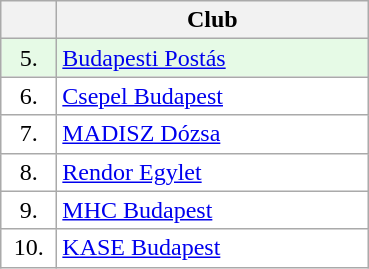<table class="wikitable">
<tr>
<th width="30"></th>
<th width="200">Club</th>
</tr>
<tr bgcolor="#e6fae6" align="center">
<td>5.</td>
<td align="left"><a href='#'>Budapesti Postás</a></td>
</tr>
<tr bgcolor="#FFFFFF" align="center">
<td>6.</td>
<td align="left"><a href='#'>Csepel Budapest</a></td>
</tr>
<tr bgcolor="#FFFFFF" align="center">
<td>7.</td>
<td align="left"><a href='#'>MADISZ Dózsa</a></td>
</tr>
<tr bgcolor="#FFFFFF" align="center">
<td>8.</td>
<td align="left"><a href='#'>Rendor Egylet</a></td>
</tr>
<tr bgcolor="#FFFFFF" align="center">
<td>9.</td>
<td align="left"><a href='#'>MHC Budapest</a></td>
</tr>
<tr bgcolor="#FFFFFF" align="center">
<td>10.</td>
<td align="left"><a href='#'>KASE Budapest</a></td>
</tr>
</table>
